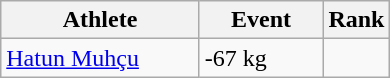<table class=wikitable>
<tr>
<th width=125>Athlete</th>
<th width=75>Event</th>
<th>Rank</th>
</tr>
<tr>
<td><a href='#'>Hatun Muhçu</a></td>
<td>-67 kg</td>
<td align=center></td>
</tr>
</table>
